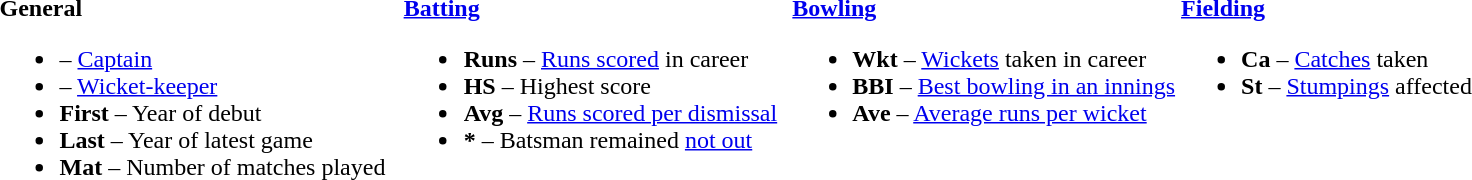<table>
<tr>
<td valign="top" style="width:26%"><br><strong>General</strong><ul><li> – <a href='#'>Captain</a></li><li> – <a href='#'>Wicket-keeper</a></li><li><strong>First</strong> – Year of debut</li><li><strong>Last</strong> – Year of latest game</li><li><strong>Mat</strong> – Number of matches played</li></ul></td>
<td valign="top" style="width:25%"><br><strong><a href='#'>Batting</a></strong><ul><li><strong>Runs</strong> – <a href='#'>Runs scored</a> in career</li><li><strong>HS</strong> – Highest score</li><li><strong>Avg</strong> – <a href='#'>Runs scored per dismissal</a></li><li><strong>*</strong> – Batsman remained <a href='#'>not out</a></li></ul></td>
<td valign="top" style="width:25%"><br><strong><a href='#'>Bowling</a></strong><ul><li><strong>Wkt</strong> – <a href='#'>Wickets</a> taken in career</li><li><strong>BBI</strong> – <a href='#'>Best bowling in an innings</a></li><li><strong>Ave</strong> – <a href='#'>Average runs per wicket</a></li></ul></td>
<td valign="top" style="width:24%"><br><strong><a href='#'>Fielding</a></strong><ul><li><strong>Ca</strong> – <a href='#'>Catches</a> taken</li><li><strong>St</strong> – <a href='#'>Stumpings</a> affected</li></ul></td>
</tr>
</table>
